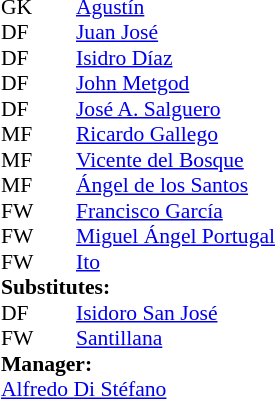<table cellspacing="0" cellpadding="0" style="font-size:90%; margin:0.2em auto;">
<tr>
<th width="25"></th>
<th width="25"></th>
</tr>
<tr>
<td>GK</td>
<td><strong> </strong></td>
<td> <a href='#'>Agustín</a></td>
</tr>
<tr>
<td>DF</td>
<td><strong> </strong></td>
<td> <a href='#'>Juan José</a></td>
</tr>
<tr>
<td>DF</td>
<td><strong> </strong></td>
<td> <a href='#'>Isidro Díaz</a></td>
</tr>
<tr>
<td>DF</td>
<td><strong> </strong></td>
<td> <a href='#'>John Metgod</a></td>
</tr>
<tr>
<td>DF</td>
<td><strong> </strong></td>
<td> <a href='#'>José A. Salguero</a></td>
<td></td>
<td></td>
</tr>
<tr>
<td>MF</td>
<td><strong> </strong></td>
<td> <a href='#'>Ricardo Gallego</a></td>
</tr>
<tr>
<td>MF</td>
<td><strong> </strong></td>
<td> <a href='#'>Vicente del Bosque</a></td>
</tr>
<tr>
<td>MF</td>
<td><strong> </strong></td>
<td> <a href='#'>Ángel de los Santos</a></td>
</tr>
<tr>
<td>FW</td>
<td><strong> </strong></td>
<td> <a href='#'>Francisco García</a></td>
</tr>
<tr>
<td>FW</td>
<td><strong> </strong></td>
<td> <a href='#'>Miguel Ángel Portugal</a></td>
</tr>
<tr>
<td>FW</td>
<td><strong> </strong></td>
<td> <a href='#'>Ito</a></td>
<td></td>
<td></td>
</tr>
<tr>
<td colspan=3><strong>Substitutes:</strong></td>
</tr>
<tr>
<td>DF</td>
<td><strong> </strong></td>
<td> <a href='#'>Isidoro San José</a></td>
<td></td>
<td></td>
</tr>
<tr>
<td>FW</td>
<td><strong> </strong></td>
<td> <a href='#'>Santillana</a></td>
<td></td>
<td></td>
</tr>
<tr>
<td colspan=3><strong>Manager:</strong></td>
</tr>
<tr>
<td colspan=4> <a href='#'>Alfredo Di Stéfano</a></td>
</tr>
</table>
